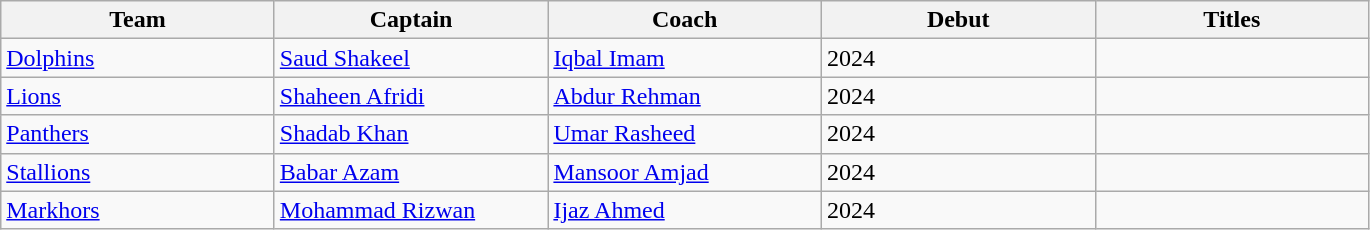<table class="wikitable" style="text-align:left;">
<tr>
<th width=175>Team</th>
<th width=175>Captain</th>
<th width=175>Coach</th>
<th width=175>Debut</th>
<th width=175>Titles</th>
</tr>
<tr style="background:#f9f9f9;">
<td style="text-align:left;"><a href='#'>Dolphins</a></td>
<td><a href='#'>Saud Shakeel</a></td>
<td><a href='#'>Iqbal Imam</a></td>
<td>2024</td>
<td></td>
</tr>
<tr style="background:#f9f9f9;">
<td style="text-align:left;"><a href='#'>Lions</a></td>
<td><a href='#'>Shaheen Afridi</a></td>
<td><a href='#'>Abdur Rehman</a></td>
<td>2024</td>
<td></td>
</tr>
<tr style="background:#f9f9f9;">
<td style="text-align:left;"><a href='#'>Panthers</a></td>
<td><a href='#'>Shadab Khan</a></td>
<td><a href='#'>Umar Rasheed</a></td>
<td>2024</td>
<td></td>
</tr>
<tr style="background:#f9f9f9;">
<td style="text-align:left;"><a href='#'>Stallions</a></td>
<td><a href='#'>Babar Azam</a></td>
<td><a href='#'>Mansoor Amjad</a></td>
<td>2024</td>
<td></td>
</tr>
<tr style="background:#f9f9f9;">
<td style="text-align:left;"><a href='#'>Markhors</a></td>
<td><a href='#'>Mohammad Rizwan</a></td>
<td><a href='#'>Ijaz Ahmed</a></td>
<td>2024</td>
<td></td>
</tr>
</table>
